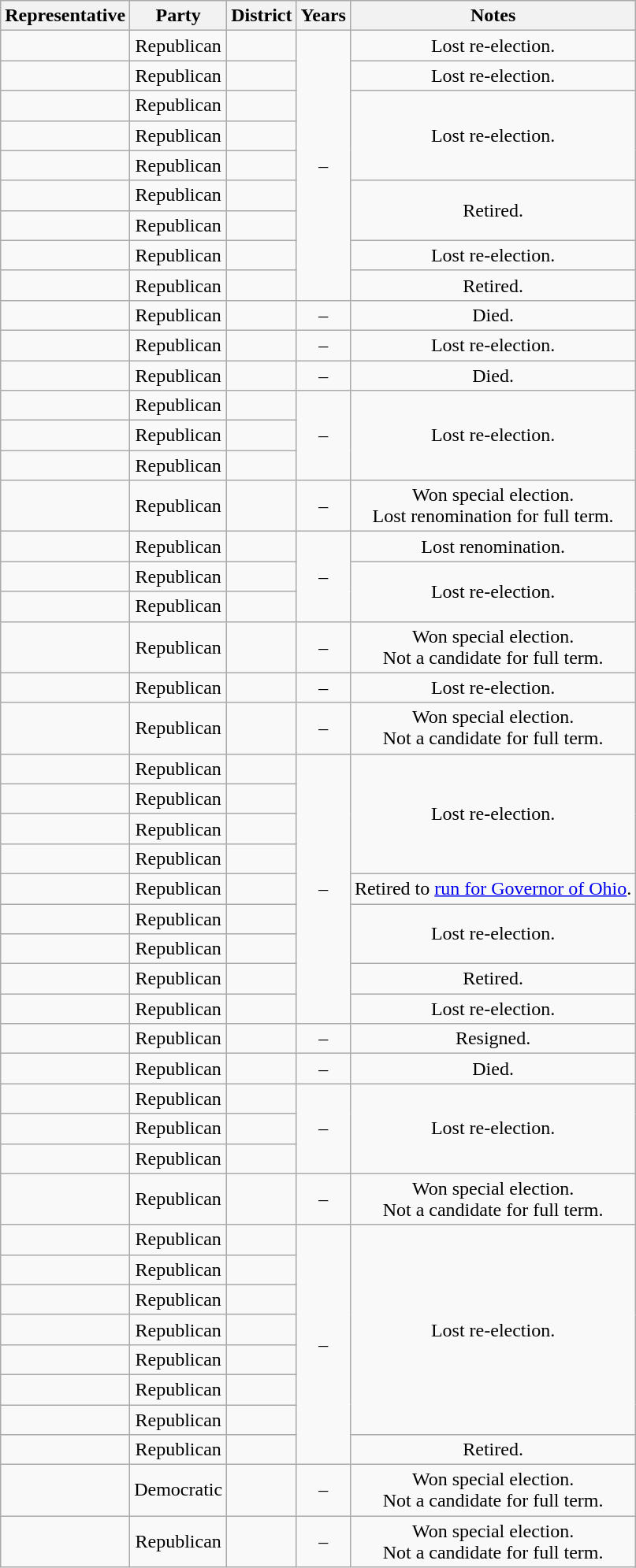<table class="wikitable sortable" style="text-align:center">
<tr valign=bottom>
<th>Representative</th>
<th>Party</th>
<th>District</th>
<th>Years</th>
<th>Notes</th>
</tr>
<tr>
<td align=left></td>
<td>Republican</td>
<td></td>
<td rowspan="9" nowrap=""> –<br></td>
<td>Lost re-election.</td>
</tr>
<tr>
<td align=left></td>
<td>Republican</td>
<td></td>
<td>Lost re-election.</td>
</tr>
<tr>
<td align=left></td>
<td>Republican</td>
<td></td>
<td rowspan=3>Lost re-election.</td>
</tr>
<tr>
<td align=left></td>
<td>Republican</td>
<td></td>
</tr>
<tr>
<td align=left></td>
<td>Republican</td>
<td></td>
</tr>
<tr>
<td align=left></td>
<td>Republican</td>
<td></td>
<td rowspan=2>Retired.</td>
</tr>
<tr>
<td align=left></td>
<td>Republican</td>
<td></td>
</tr>
<tr>
<td align=left></td>
<td>Republican</td>
<td></td>
<td>Lost re-election.</td>
</tr>
<tr>
<td align=left></td>
<td>Republican</td>
<td></td>
<td>Retired.</td>
</tr>
<tr>
<td align=left></td>
<td>Republican</td>
<td></td>
<td> –<br></td>
<td>Died.</td>
</tr>
<tr>
<td align=left></td>
<td>Republican</td>
<td></td>
<td> –<br></td>
<td>Lost re-election.</td>
</tr>
<tr>
<td align=left></td>
<td>Republican</td>
<td></td>
<td> –<br></td>
<td>Died.</td>
</tr>
<tr>
<td align=left></td>
<td>Republican</td>
<td></td>
<td rowspan="3" nowrap=""> –<br></td>
<td rowspan="3">Lost re-election.</td>
</tr>
<tr>
<td align=left></td>
<td>Republican</td>
<td></td>
</tr>
<tr>
<td align=left></td>
<td>Republican</td>
<td></td>
</tr>
<tr>
<td align=left></td>
<td>Republican</td>
<td></td>
<td> –<br></td>
<td>Won special election.<br>Lost renomination for full term.</td>
</tr>
<tr>
<td align=left></td>
<td>Republican</td>
<td></td>
<td rowspan="3" nowrap=""> –<br></td>
<td>Lost renomination.</td>
</tr>
<tr>
<td align=left></td>
<td>Republican</td>
<td></td>
<td rowspan="2">Lost re-election.</td>
</tr>
<tr>
<td align=left></td>
<td>Republican</td>
<td></td>
</tr>
<tr>
<td align=left></td>
<td>Republican</td>
<td></td>
<td> –<br></td>
<td>Won special election.<br>Not a candidate for full term.</td>
</tr>
<tr>
<td align=left></td>
<td>Republican</td>
<td></td>
<td> –<br></td>
<td>Lost re-election.</td>
</tr>
<tr>
<td align=left></td>
<td>Republican</td>
<td></td>
<td> –<br></td>
<td>Won special election.<br>Not a candidate for full term.</td>
</tr>
<tr>
<td align=left></td>
<td>Republican</td>
<td></td>
<td rowspan="9" nowrap=""> –<br></td>
<td rowspan="4" nowrap="">Lost re-election.</td>
</tr>
<tr>
<td align=left></td>
<td>Republican</td>
<td></td>
</tr>
<tr>
<td align=left></td>
<td>Republican</td>
<td></td>
</tr>
<tr>
<td align=left></td>
<td>Republican</td>
<td></td>
</tr>
<tr>
<td align=left></td>
<td>Republican</td>
<td></td>
<td>Retired to <a href='#'>run for Governor of Ohio</a>.</td>
</tr>
<tr>
<td align=left></td>
<td>Republican</td>
<td></td>
<td rowspan="2" nowrap="">Lost re-election.</td>
</tr>
<tr>
<td align=left></td>
<td>Republican</td>
<td></td>
</tr>
<tr>
<td align=left></td>
<td>Republican</td>
<td></td>
<td>Retired.</td>
</tr>
<tr>
<td align=left></td>
<td>Republican</td>
<td></td>
<td>Lost re-election.</td>
</tr>
<tr>
<td align=left></td>
<td>Republican</td>
<td></td>
<td> –<br></td>
<td>Resigned.</td>
</tr>
<tr>
<td align=left></td>
<td>Republican</td>
<td></td>
<td> –<br></td>
<td>Died.</td>
</tr>
<tr>
<td align=left></td>
<td>Republican</td>
<td></td>
<td rowspan="3" nowrap=""> –<br></td>
<td rowspan="3" nowrap="">Lost re-election.</td>
</tr>
<tr>
<td align=left></td>
<td>Republican</td>
<td></td>
</tr>
<tr>
<td align=left></td>
<td>Republican</td>
<td></td>
</tr>
<tr>
<td align=left></td>
<td>Republican</td>
<td></td>
<td> –<br></td>
<td>Won special election.<br>Not a candidate for full term.</td>
</tr>
<tr>
<td align=left></td>
<td>Republican</td>
<td></td>
<td rowspan="8" nowrap=""> –<br></td>
<td rowspan="7" nowrap="">Lost re-election.</td>
</tr>
<tr>
<td align=left></td>
<td>Republican</td>
<td></td>
</tr>
<tr>
<td align=left></td>
<td>Republican</td>
<td></td>
</tr>
<tr>
<td align=left></td>
<td>Republican</td>
<td></td>
</tr>
<tr>
<td align=left></td>
<td>Republican</td>
<td></td>
</tr>
<tr>
<td align=left></td>
<td>Republican</td>
<td></td>
</tr>
<tr>
<td align=left></td>
<td>Republican</td>
<td></td>
</tr>
<tr>
<td align=left></td>
<td>Republican</td>
<td></td>
<td>Retired.</td>
</tr>
<tr>
<td align=left></td>
<td>Democratic</td>
<td></td>
<td> –<br></td>
<td>Won special election.<br>Not a candidate for full term.</td>
</tr>
<tr>
<td align=left></td>
<td>Republican</td>
<td></td>
<td> –<br></td>
<td>Won special election.<br>Not a candidate for full term.</td>
</tr>
</table>
